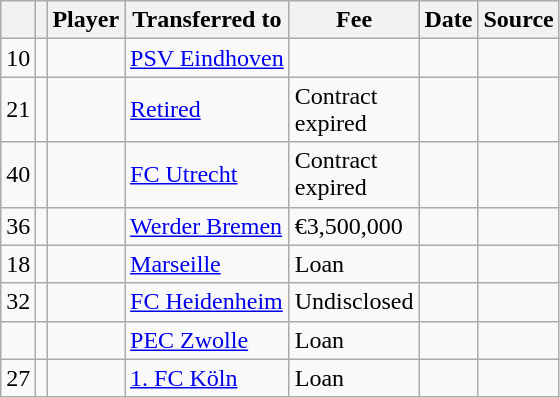<table class="wikitable plainrowheaders sortable">
<tr>
<th></th>
<th></th>
<th scope=col>Player</th>
<th>Transferred to</th>
<th !scope=col; style="width: 65px;">Fee</th>
<th scope=col>Date</th>
<th scope=col>Source</th>
</tr>
<tr>
<td align=center>10</td>
<td align=center></td>
<td></td>
<td> <a href='#'>PSV Eindhoven</a></td>
<td></td>
<td></td>
<td></td>
</tr>
<tr>
<td align=center>21</td>
<td align=center></td>
<td></td>
<td><a href='#'>Retired</a></td>
<td>Contract expired</td>
<td></td>
<td></td>
</tr>
<tr>
<td align=center>40</td>
<td align=center></td>
<td></td>
<td> <a href='#'>FC Utrecht</a></td>
<td>Contract expired</td>
<td></td>
<td></td>
</tr>
<tr>
<td align=center>36</td>
<td align=center></td>
<td></td>
<td> <a href='#'>Werder Bremen</a></td>
<td>€3,500,000</td>
<td></td>
<td></td>
</tr>
<tr>
<td align=center>18</td>
<td align=center></td>
<td></td>
<td> <a href='#'>Marseille</a></td>
<td>Loan</td>
<td></td>
<td></td>
</tr>
<tr>
<td align=center>32</td>
<td align=center></td>
<td></td>
<td> <a href='#'>FC Heidenheim</a></td>
<td>Undisclosed</td>
<td></td>
<td></td>
</tr>
<tr>
<td align=center></td>
<td align=center></td>
<td></td>
<td> <a href='#'>PEC Zwolle</a></td>
<td>Loan</td>
<td></td>
<td></td>
</tr>
<tr>
<td align=center>27</td>
<td align=center></td>
<td></td>
<td> <a href='#'>1. FC Köln</a></td>
<td>Loan</td>
<td></td>
<td></td>
</tr>
</table>
